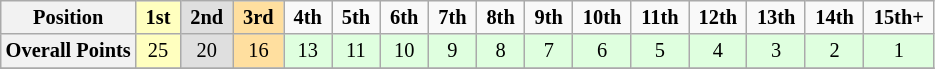<table class="wikitable" style="font-size:85%; text-align:center">
<tr>
<th>Position</th>
<td style="background:#ffffbf;"> <strong>1st</strong> </td>
<td style="background:#dfdfdf;"> <strong>2nd</strong> </td>
<td style="background:#ffdf9f;"> <strong>3rd</strong> </td>
<td> <strong>4th</strong> </td>
<td> <strong>5th</strong> </td>
<td> <strong>6th</strong> </td>
<td> <strong>7th</strong> </td>
<td> <strong>8th</strong> </td>
<td> <strong>9th</strong> </td>
<td> <strong>10th</strong> </td>
<td> <strong>11th</strong> </td>
<td> <strong>12th</strong> </td>
<td> <strong>13th</strong> </td>
<td> <strong>14th</strong> </td>
<td> <strong>15th+</strong> </td>
</tr>
<tr>
<th>Overall Points</th>
<td style="background:#ffffbf;">25</td>
<td style="background:#dfdfdf;">20</td>
<td style="background:#ffdf9f;">16</td>
<td style="background:#dfffdf;">13</td>
<td style="background:#dfffdf;">11</td>
<td style="background:#dfffdf;">10</td>
<td style="background:#dfffdf;">9</td>
<td style="background:#dfffdf;">8</td>
<td style="background:#dfffdf;">7</td>
<td style="background:#dfffdf;">6</td>
<td style="background:#dfffdf;">5</td>
<td style="background:#dfffdf;">4</td>
<td style="background:#dfffdf;">3</td>
<td style="background:#dfffdf;">2</td>
<td style="background:#dfffdf;">1</td>
</tr>
<tr>
</tr>
</table>
